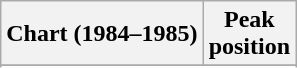<table class="wikitable sortable plainrowheaders" style="text-align:center">
<tr>
<th scope="col">Chart (1984–1985)</th>
<th scope="col">Peak<br>position</th>
</tr>
<tr>
</tr>
<tr>
</tr>
<tr>
</tr>
<tr>
</tr>
<tr>
</tr>
</table>
